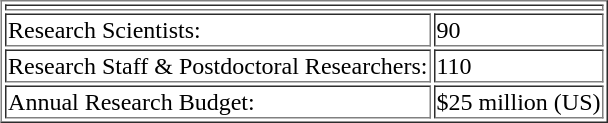<table align="right" border="1">
<tr>
<td colspan="2"></td>
</tr>
<tr>
<td>Research Scientists:</td>
<td>90</td>
</tr>
<tr>
<td>Research Staff & Postdoctoral Researchers:</td>
<td>110</td>
</tr>
<tr>
<td>Annual Research Budget:</td>
<td>$25 million (US)</td>
</tr>
</table>
